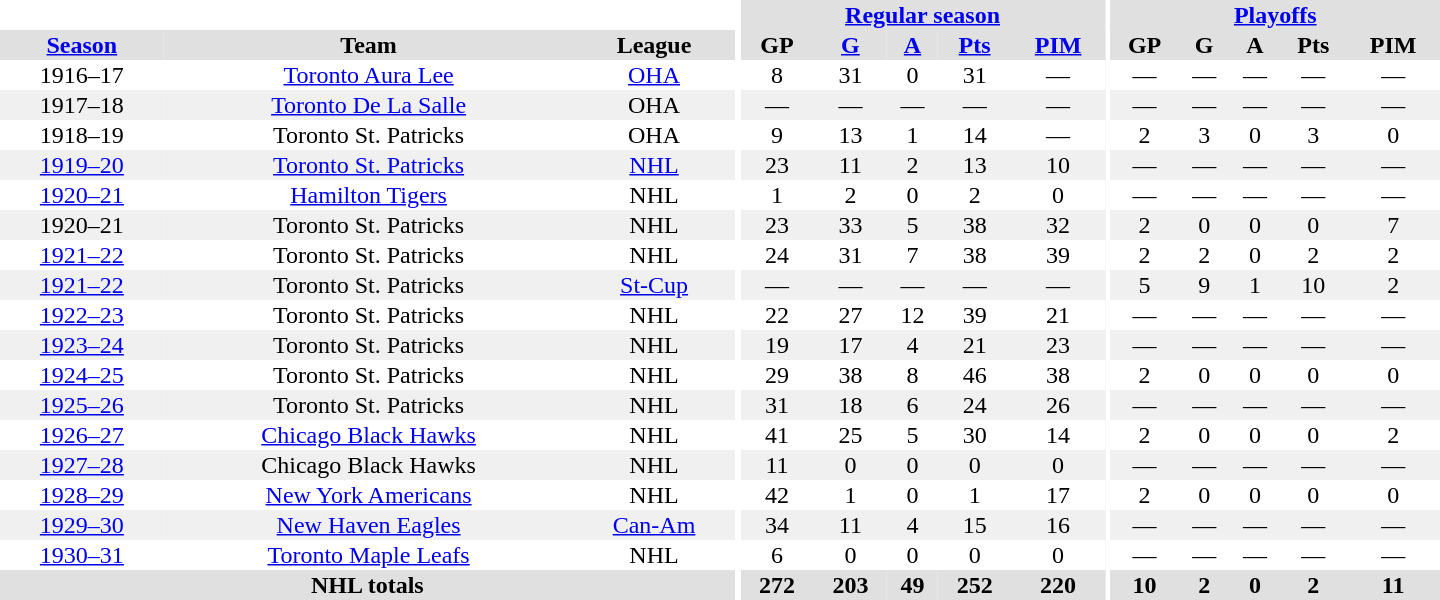<table border="0" cellpadding="1" cellspacing="0" style="text-align:center; width:60em;">
<tr bgcolor="#e0e0e0">
<th colspan="3" bgcolor="#ffffff"></th>
<th rowspan="100" bgcolor="#ffffff"></th>
<th colspan="5"><a href='#'>Regular season</a></th>
<th rowspan="100" bgcolor="#ffffff"></th>
<th colspan="5"><a href='#'>Playoffs</a></th>
</tr>
<tr bgcolor="#e0e0e0">
<th><a href='#'>Season</a></th>
<th>Team</th>
<th>League</th>
<th>GP</th>
<th><a href='#'>G</a></th>
<th><a href='#'>A</a></th>
<th><a href='#'>Pts</a></th>
<th><a href='#'>PIM</a></th>
<th>GP</th>
<th>G</th>
<th>A</th>
<th>Pts</th>
<th>PIM</th>
</tr>
<tr>
<td>1916–17</td>
<td><a href='#'>Toronto Aura Lee</a></td>
<td><a href='#'>OHA</a></td>
<td>8</td>
<td>31</td>
<td>0</td>
<td>31</td>
<td>—</td>
<td>—</td>
<td>—</td>
<td>—</td>
<td>—</td>
<td>—</td>
</tr>
<tr bgcolor="#f0f0f0">
<td>1917–18</td>
<td><a href='#'>Toronto De La Salle</a></td>
<td>OHA</td>
<td>—</td>
<td>—</td>
<td>—</td>
<td>—</td>
<td>—</td>
<td>—</td>
<td>—</td>
<td>—</td>
<td>—</td>
<td>—</td>
</tr>
<tr>
<td>1918–19</td>
<td>Toronto St. Patricks</td>
<td>OHA</td>
<td>9</td>
<td>13</td>
<td>1</td>
<td>14</td>
<td>—</td>
<td>2</td>
<td>3</td>
<td>0</td>
<td>3</td>
<td>0</td>
</tr>
<tr bgcolor="#f0f0f0">
<td><a href='#'>1919–20</a></td>
<td><a href='#'>Toronto St. Patricks</a></td>
<td><a href='#'>NHL</a></td>
<td>23</td>
<td>11</td>
<td>2</td>
<td>13</td>
<td>10</td>
<td>—</td>
<td>—</td>
<td>—</td>
<td>—</td>
<td>—</td>
</tr>
<tr>
<td><a href='#'>1920–21</a></td>
<td><a href='#'>Hamilton Tigers</a></td>
<td>NHL</td>
<td>1</td>
<td>2</td>
<td>0</td>
<td>2</td>
<td>0</td>
<td>—</td>
<td>—</td>
<td>—</td>
<td>—</td>
<td>—</td>
</tr>
<tr bgcolor="#f0f0f0">
<td>1920–21</td>
<td>Toronto St. Patricks</td>
<td>NHL</td>
<td>23</td>
<td>33</td>
<td>5</td>
<td>38</td>
<td>32</td>
<td>2</td>
<td>0</td>
<td>0</td>
<td>0</td>
<td>7</td>
</tr>
<tr>
<td><a href='#'>1921–22</a></td>
<td>Toronto St. Patricks</td>
<td>NHL</td>
<td>24</td>
<td>31</td>
<td>7</td>
<td>38</td>
<td>39</td>
<td>2</td>
<td>2</td>
<td>0</td>
<td>2</td>
<td>2</td>
</tr>
<tr bgcolor="#f0f0f0">
<td><a href='#'>1921–22</a></td>
<td>Toronto St. Patricks</td>
<td><a href='#'>St-Cup</a></td>
<td>—</td>
<td>—</td>
<td>—</td>
<td>—</td>
<td>—</td>
<td>5</td>
<td>9</td>
<td>1</td>
<td>10</td>
<td>2</td>
</tr>
<tr>
<td><a href='#'>1922–23</a></td>
<td>Toronto St. Patricks</td>
<td>NHL</td>
<td>22</td>
<td>27</td>
<td>12</td>
<td>39</td>
<td>21</td>
<td>—</td>
<td>—</td>
<td>—</td>
<td>—</td>
<td>—</td>
</tr>
<tr bgcolor="#f0f0f0">
<td><a href='#'>1923–24</a></td>
<td>Toronto St. Patricks</td>
<td>NHL</td>
<td>19</td>
<td>17</td>
<td>4</td>
<td>21</td>
<td>23</td>
<td>—</td>
<td>—</td>
<td>—</td>
<td>—</td>
<td>—</td>
</tr>
<tr>
<td><a href='#'>1924–25</a></td>
<td>Toronto St. Patricks</td>
<td>NHL</td>
<td>29</td>
<td>38</td>
<td>8</td>
<td>46</td>
<td>38</td>
<td>2</td>
<td>0</td>
<td>0</td>
<td>0</td>
<td>0</td>
</tr>
<tr bgcolor="#f0f0f0">
<td><a href='#'>1925–26</a></td>
<td>Toronto St. Patricks</td>
<td>NHL</td>
<td>31</td>
<td>18</td>
<td>6</td>
<td>24</td>
<td>26</td>
<td>—</td>
<td>—</td>
<td>—</td>
<td>—</td>
<td>—</td>
</tr>
<tr>
<td><a href='#'>1926–27</a></td>
<td><a href='#'>Chicago Black Hawks</a></td>
<td>NHL</td>
<td>41</td>
<td>25</td>
<td>5</td>
<td>30</td>
<td>14</td>
<td>2</td>
<td>0</td>
<td>0</td>
<td>0</td>
<td>2</td>
</tr>
<tr bgcolor="#f0f0f0">
<td><a href='#'>1927–28</a></td>
<td>Chicago Black Hawks</td>
<td>NHL</td>
<td>11</td>
<td>0</td>
<td>0</td>
<td>0</td>
<td>0</td>
<td>—</td>
<td>—</td>
<td>—</td>
<td>—</td>
<td>—</td>
</tr>
<tr>
<td><a href='#'>1928–29</a></td>
<td><a href='#'>New York Americans</a></td>
<td>NHL</td>
<td>42</td>
<td>1</td>
<td>0</td>
<td>1</td>
<td>17</td>
<td>2</td>
<td>0</td>
<td>0</td>
<td>0</td>
<td>0</td>
</tr>
<tr bgcolor="#f0f0f0">
<td><a href='#'>1929–30</a></td>
<td><a href='#'>New Haven Eagles</a></td>
<td><a href='#'>Can-Am</a></td>
<td>34</td>
<td>11</td>
<td>4</td>
<td>15</td>
<td>16</td>
<td>—</td>
<td>—</td>
<td>—</td>
<td>—</td>
<td>—</td>
</tr>
<tr>
<td><a href='#'>1930–31</a></td>
<td><a href='#'>Toronto Maple Leafs</a></td>
<td>NHL</td>
<td>6</td>
<td>0</td>
<td>0</td>
<td>0</td>
<td>0</td>
<td>—</td>
<td>—</td>
<td>—</td>
<td>—</td>
<td>—</td>
</tr>
<tr bgcolor="#e0e0e0">
<th colspan="3">NHL totals</th>
<th>272</th>
<th>203</th>
<th>49</th>
<th>252</th>
<th>220</th>
<th>10</th>
<th>2</th>
<th>0</th>
<th>2</th>
<th>11</th>
</tr>
</table>
